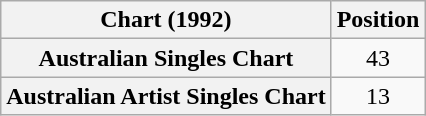<table class="wikitable sortable plainrowheaders" style="text-align:center">
<tr>
<th scope="col">Chart (1992)</th>
<th scope="col">Position</th>
</tr>
<tr>
<th scope="row">Australian Singles Chart</th>
<td>43</td>
</tr>
<tr>
<th scope="row">Australian Artist Singles Chart</th>
<td>13</td>
</tr>
</table>
